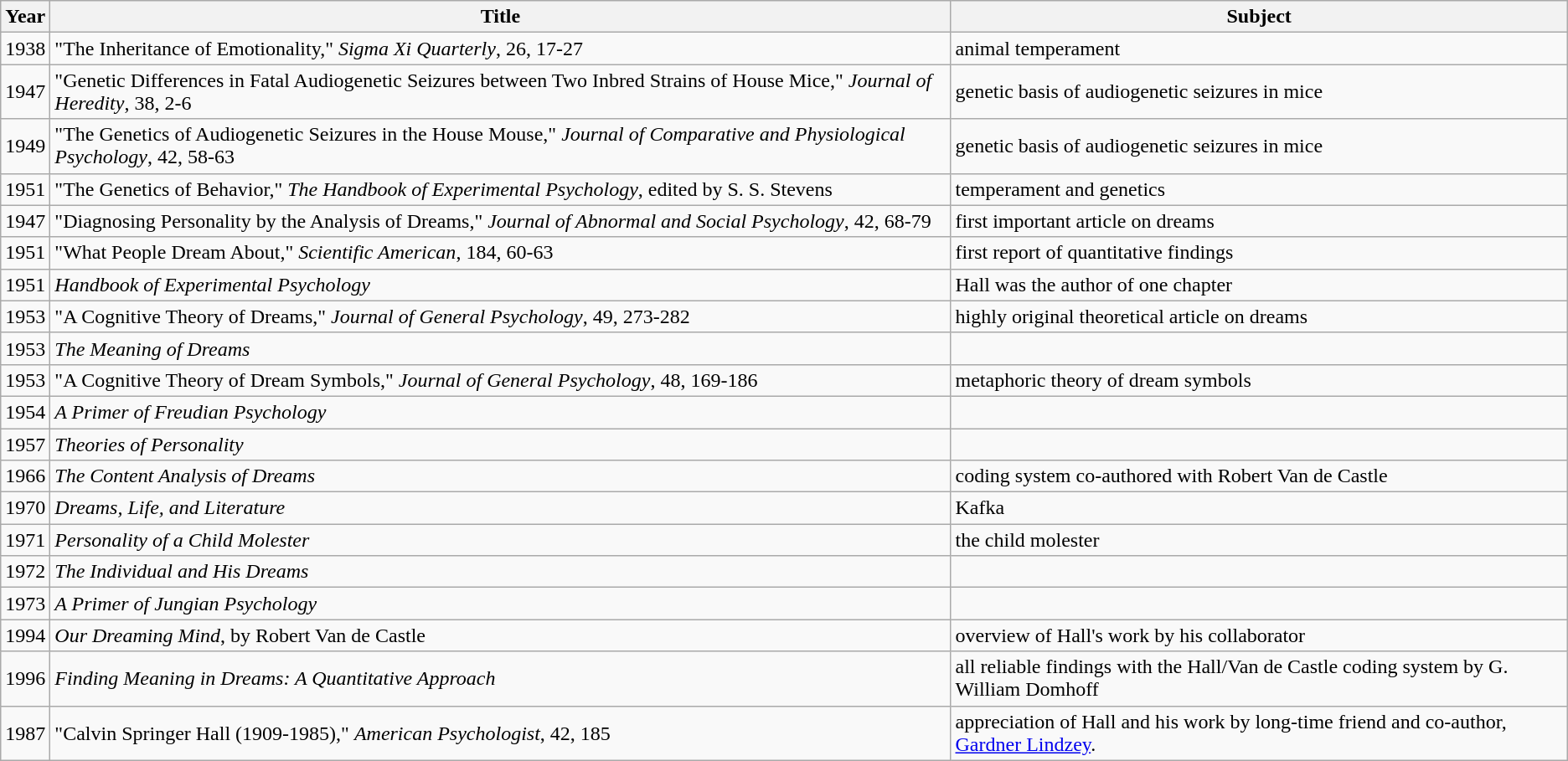<table class="wikitable">
<tr>
<th>Year</th>
<th>Title</th>
<th>Subject</th>
</tr>
<tr>
<td>1938</td>
<td>"The Inheritance of Emotionality," <em>Sigma Xi Quarterly</em>, 26, 17-27</td>
<td>animal temperament</td>
</tr>
<tr>
<td>1947</td>
<td>"Genetic Differences in Fatal Audiogenetic Seizures between Two Inbred Strains of House Mice," <em>Journal of Heredity</em>, 38, 2-6</td>
<td>genetic basis of audiogenetic seizures in mice</td>
</tr>
<tr>
<td>1949</td>
<td>"The Genetics of Audiogenetic Seizures in the House Mouse," <em>Journal of Comparative and Physiological Psychology</em>, 42, 58-63</td>
<td>genetic basis of audiogenetic seizures in mice</td>
</tr>
<tr>
<td>1951</td>
<td>"The Genetics of Behavior," <em>The Handbook of Experimental Psychology</em>, edited by S. S. Stevens</td>
<td>temperament and genetics</td>
</tr>
<tr>
<td>1947</td>
<td>"Diagnosing Personality by the Analysis of Dreams," <em>Journal of Abnormal and Social Psychology</em>, 42, 68-79</td>
<td>first important article on dreams</td>
</tr>
<tr>
<td>1951</td>
<td>"What People Dream About," <em>Scientific American</em>, 184, 60-63</td>
<td>first report of quantitative findings</td>
</tr>
<tr>
<td>1951</td>
<td><em>Handbook of Experimental Psychology</em></td>
<td>Hall was the author of one chapter</td>
</tr>
<tr>
<td>1953</td>
<td>"A Cognitive Theory of Dreams," <em>Journal of General Psychology</em>, 49, 273-282</td>
<td>highly original theoretical article on dreams</td>
</tr>
<tr>
<td>1953</td>
<td><em>The Meaning of Dreams</em></td>
</tr>
<tr>
<td>1953</td>
<td>"A Cognitive Theory of Dream Symbols," <em>Journal of General Psychology</em>, 48, 169-186</td>
<td>metaphoric theory of dream symbols</td>
</tr>
<tr>
<td>1954</td>
<td><em>A Primer of Freudian Psychology</em></td>
<td></td>
</tr>
<tr>
<td>1957</td>
<td><em>Theories of Personality</em></td>
<td></td>
</tr>
<tr>
<td>1966</td>
<td><em>The Content Analysis of Dreams</em></td>
<td>coding system co-authored with Robert Van de Castle</td>
</tr>
<tr>
<td>1970</td>
<td><em>Dreams, Life, and Literature</em></td>
<td>Kafka</td>
</tr>
<tr>
<td>1971</td>
<td><em>Personality of a Child Molester</em></td>
<td>the child molester</td>
</tr>
<tr>
<td>1972</td>
<td><em>The Individual and His Dreams</em></td>
<td></td>
</tr>
<tr>
<td>1973</td>
<td><em>A Primer of Jungian Psychology</em></td>
<td></td>
</tr>
<tr>
<td>1994</td>
<td><em>Our Dreaming Mind</em>, by Robert Van de Castle</td>
<td>overview of Hall's work by his collaborator</td>
</tr>
<tr>
<td>1996</td>
<td><em>Finding Meaning in Dreams: A Quantitative Approach</em></td>
<td>all reliable findings with the Hall/Van de Castle coding system by G. William Domhoff</td>
</tr>
<tr>
<td>1987</td>
<td>"Calvin Springer Hall (1909-1985)," <em>American Psychologist</em>, 42, 185</td>
<td>appreciation of Hall and his work by long-time friend and co-author, <a href='#'>Gardner Lindzey</a>.</td>
</tr>
</table>
